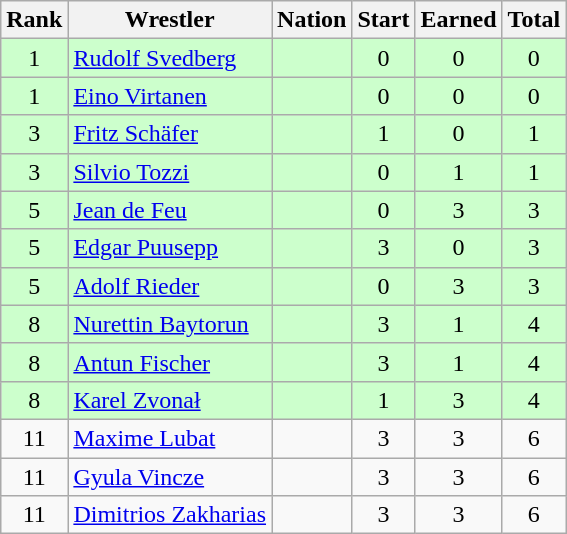<table class="wikitable sortable" style="text-align:center;">
<tr>
<th>Rank</th>
<th>Wrestler</th>
<th>Nation</th>
<th>Start</th>
<th>Earned</th>
<th>Total</th>
</tr>
<tr style="background:#cfc;">
<td>1</td>
<td align=left><a href='#'>Rudolf Svedberg</a></td>
<td align=left></td>
<td>0</td>
<td>0</td>
<td>0</td>
</tr>
<tr style="background:#cfc;">
<td>1</td>
<td align=left><a href='#'>Eino Virtanen</a></td>
<td align=left></td>
<td>0</td>
<td>0</td>
<td>0</td>
</tr>
<tr style="background:#cfc;">
<td>3</td>
<td align=left><a href='#'>Fritz Schäfer</a></td>
<td align=left></td>
<td>1</td>
<td>0</td>
<td>1</td>
</tr>
<tr style="background:#cfc;">
<td>3</td>
<td align=left><a href='#'>Silvio Tozzi</a></td>
<td align=left></td>
<td>0</td>
<td>1</td>
<td>1</td>
</tr>
<tr style="background:#cfc;">
<td>5</td>
<td align=left><a href='#'>Jean de Feu</a></td>
<td align=left></td>
<td>0</td>
<td>3</td>
<td>3</td>
</tr>
<tr style="background:#cfc;">
<td>5</td>
<td align=left><a href='#'>Edgar Puusepp</a></td>
<td align=left></td>
<td>3</td>
<td>0</td>
<td>3</td>
</tr>
<tr style="background:#cfc;">
<td>5</td>
<td align=left><a href='#'>Adolf Rieder</a></td>
<td align=left></td>
<td>0</td>
<td>3</td>
<td>3</td>
</tr>
<tr style="background:#cfc;">
<td>8</td>
<td align=left><a href='#'>Nurettin Baytorun</a></td>
<td align=left></td>
<td>3</td>
<td>1</td>
<td>4</td>
</tr>
<tr style="background:#cfc;">
<td>8</td>
<td align=left><a href='#'>Antun Fischer</a></td>
<td align=left></td>
<td>3</td>
<td>1</td>
<td>4</td>
</tr>
<tr style="background:#cfc;">
<td>8</td>
<td align=left><a href='#'>Karel Zvonał</a></td>
<td align=left></td>
<td>1</td>
<td>3</td>
<td>4</td>
</tr>
<tr>
<td>11</td>
<td align=left><a href='#'>Maxime Lubat</a></td>
<td align=left></td>
<td>3</td>
<td>3</td>
<td>6</td>
</tr>
<tr>
<td>11</td>
<td align=left><a href='#'>Gyula Vincze</a></td>
<td align=left></td>
<td>3</td>
<td>3</td>
<td>6</td>
</tr>
<tr>
<td>11</td>
<td align=left><a href='#'>Dimitrios Zakharias</a></td>
<td align=left></td>
<td>3</td>
<td>3</td>
<td>6</td>
</tr>
</table>
